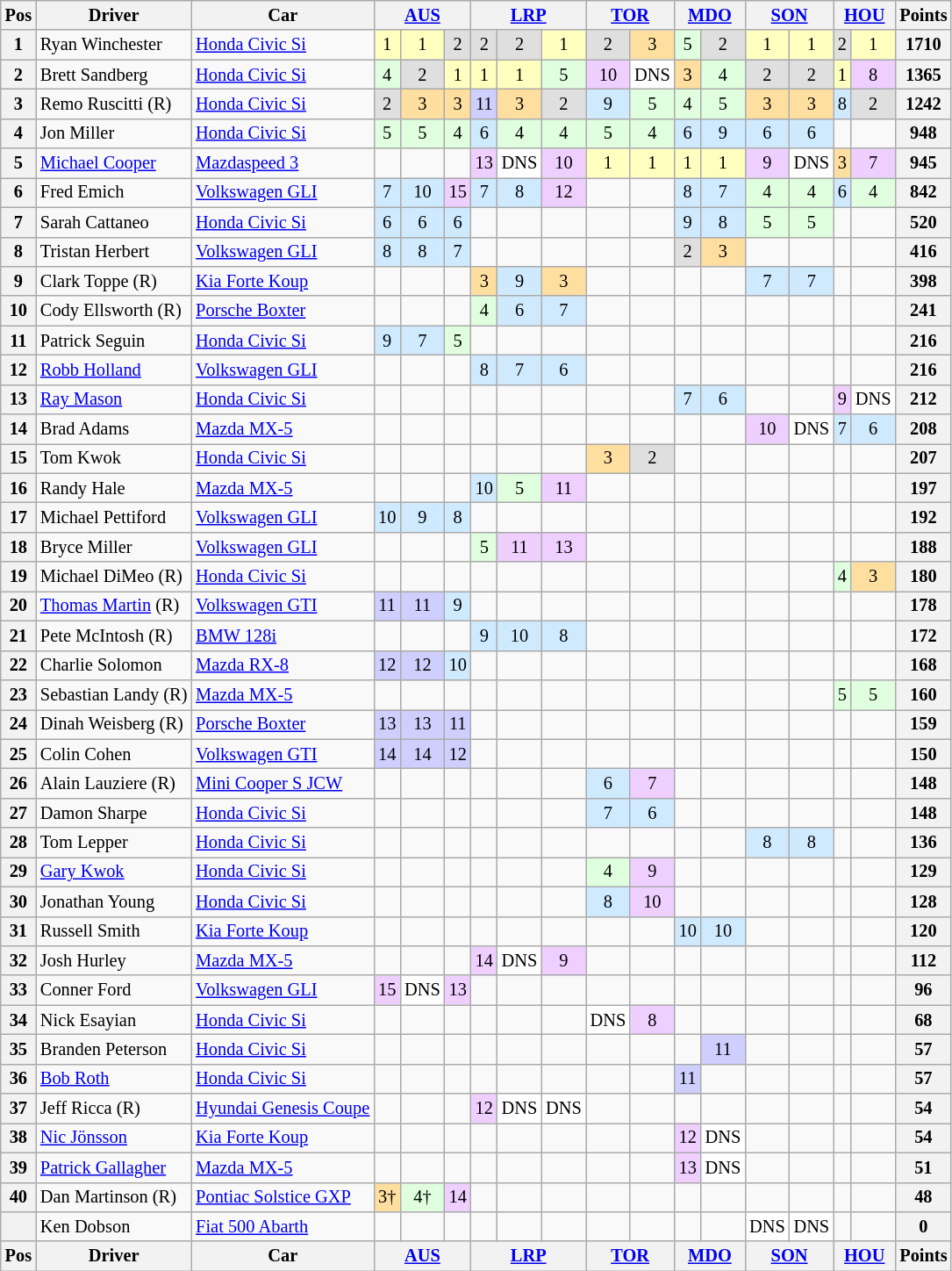<table class="wikitable" style="font-size:85%; text-align:center">
<tr valign="top">
<th valign="middle">Pos</th>
<th valign="middle">Driver</th>
<th valign="middle">Car</th>
<th colspan=3><a href='#'>AUS</a></th>
<th colspan=3><a href='#'>LRP</a></th>
<th colspan=2><a href='#'>TOR</a></th>
<th colspan=2><a href='#'>MDO</a></th>
<th colspan=2><a href='#'>SON</a></th>
<th colspan=2><a href='#'>HOU</a></th>
<th valign="middle">Points</th>
</tr>
<tr>
<th>1</th>
<td align="left"> Ryan Winchester</td>
<td align="left"><a href='#'>Honda Civic Si</a></td>
<td style="background:#FFFFBF;">1</td>
<td style="background:#FFFFBF;">1</td>
<td style="background:#DFDFDF;">2</td>
<td style="background:#DFDFDF;">2</td>
<td style="background:#DFDFDF;">2</td>
<td style="background:#FFFFBF;">1</td>
<td style="background:#DFDFDF;">2</td>
<td style="background:#FFDF9F;">3</td>
<td style="background:#DFFFDF;">5</td>
<td style="background:#DFDFDF;">2</td>
<td style="background:#FFFFBF;">1</td>
<td style="background:#FFFFBF;">1</td>
<td style="background:#DFDFDF;">2</td>
<td style="background:#FFFFBF;">1</td>
<th>1710</th>
</tr>
<tr>
<th>2</th>
<td align="left"> Brett Sandberg</td>
<td align="left"><a href='#'>Honda Civic Si</a></td>
<td style="background:#DFFFDF;">4</td>
<td style="background:#DFDFDF;">2</td>
<td style="background:#FFFFBF;">1</td>
<td style="background:#FFFFBF;">1</td>
<td style="background:#FFFFBF;">1</td>
<td style="background:#DFFFDF;">5</td>
<td style="background:#EFCFFF;">10</td>
<td style="background:#FFFFFF;">DNS</td>
<td style="background:#FFDF9F;">3</td>
<td style="background:#DFFFDF;">4</td>
<td style="background:#DFDFDF;">2</td>
<td style="background:#DFDFDF;">2</td>
<td style="background:#FFFFBF;">1</td>
<td style="background:#EFCFFF;">8</td>
<th>1365</th>
</tr>
<tr>
<th>3</th>
<td align="left"> Remo Ruscitti (R)</td>
<td align="left"><a href='#'>Honda Civic Si</a></td>
<td style="background:#DFDFDF;">2</td>
<td style="background:#FFDF9F;">3</td>
<td style="background:#FFDF9F;">3</td>
<td style="background:#CFCFFF;">11</td>
<td style="background:#FFDF9F;">3</td>
<td style="background:#DFDFDF;">2</td>
<td style="background:#CFEAFF;">9</td>
<td style="background:#DFFFDF;">5</td>
<td style="background:#DFFFDF;">4</td>
<td style="background:#DFFFDF;">5</td>
<td style="background:#FFDF9F;">3</td>
<td style="background:#FFDF9F;">3</td>
<td style="background:#CFEAFF;">8</td>
<td style="background:#DFDFDF;">2</td>
<th>1242</th>
</tr>
<tr>
<th>4</th>
<td align="left"> Jon Miller</td>
<td align="left"><a href='#'>Honda Civic Si</a></td>
<td style="background:#DFFFDF;">5</td>
<td style="background:#DFFFDF;">5</td>
<td style="background:#DFFFDF;">4</td>
<td style="background:#CFEAFF;">6</td>
<td style="background:#DFFFDF;">4</td>
<td style="background:#DFFFDF;">4</td>
<td style="background:#DFFFDF;">5</td>
<td style="background:#DFFFDF;">4</td>
<td style="background:#CFEAFF;">6</td>
<td style="background:#CFEAFF;">9</td>
<td style="background:#CFEAFF;">6</td>
<td style="background:#CFEAFF;">6</td>
<td></td>
<td></td>
<th>948</th>
</tr>
<tr>
<th>5</th>
<td align="left"> <a href='#'>Michael Cooper</a></td>
<td align="left"><a href='#'>Mazdaspeed 3</a></td>
<td></td>
<td></td>
<td></td>
<td style="background:#EFCFFF;">13</td>
<td style="background:#FFFFFF;">DNS</td>
<td style="background:#EFCFFF;">10</td>
<td style="background:#FFFFBF;">1</td>
<td style="background:#FFFFBF;">1</td>
<td style="background:#FFFFBF;">1</td>
<td style="background:#FFFFBF;">1</td>
<td style="background:#EFCFFF;">9</td>
<td style="background:#FFFFFF;">DNS</td>
<td style="background:#FFDF9F;">3</td>
<td style="background:#EFCFFF;">7</td>
<th>945</th>
</tr>
<tr>
<th>6</th>
<td align="left"> Fred Emich</td>
<td align="left"><a href='#'>Volkswagen GLI</a></td>
<td style="background:#CFEAFF;">7</td>
<td style="background:#CFEAFF;">10</td>
<td style="background:#EFCFFF;">15</td>
<td style="background:#CFEAFF;">7</td>
<td style="background:#CFEAFF;">8</td>
<td style="background:#EFCFFF;">12</td>
<td></td>
<td></td>
<td style="background:#CFEAFF;">8</td>
<td style="background:#CFEAFF;">7</td>
<td style="background:#DFFFDF;">4</td>
<td style="background:#DFFFDF;">4</td>
<td style="background:#CFEAFF;">6</td>
<td style="background:#DFFFDF;">4</td>
<th>842</th>
</tr>
<tr>
<th>7</th>
<td align="left"> Sarah Cattaneo</td>
<td align="left"><a href='#'>Honda Civic Si</a></td>
<td style="background:#CFEAFF;">6</td>
<td style="background:#CFEAFF;">6</td>
<td style="background:#CFEAFF;">6</td>
<td></td>
<td></td>
<td></td>
<td></td>
<td></td>
<td style="background:#CFEAFF;">9</td>
<td style="background:#CFEAFF;">8</td>
<td style="background:#DFFFDF;">5</td>
<td style="background:#DFFFDF;">5</td>
<td></td>
<td></td>
<th>520</th>
</tr>
<tr>
<th>8</th>
<td align="left"> Tristan Herbert</td>
<td align="left"><a href='#'>Volkswagen GLI</a></td>
<td style="background:#CFEAFF;">8</td>
<td style="background:#CFEAFF;">8</td>
<td style="background:#CFEAFF;">7</td>
<td></td>
<td></td>
<td></td>
<td></td>
<td></td>
<td style="background:#DFDFDF;">2</td>
<td style="background:#FFDF9F;">3</td>
<td></td>
<td></td>
<td></td>
<td></td>
<th>416</th>
</tr>
<tr>
<th>9</th>
<td align="left"> Clark Toppe (R)</td>
<td align="left"><a href='#'>Kia Forte Koup</a></td>
<td></td>
<td></td>
<td></td>
<td style="background:#FFDF9F;">3</td>
<td style="background:#CFEAFF;">9</td>
<td style="background:#FFDF9F;">3</td>
<td></td>
<td></td>
<td></td>
<td></td>
<td style="background:#CFEAFF;">7</td>
<td style="background:#CFEAFF;">7</td>
<td></td>
<td></td>
<th>398</th>
</tr>
<tr>
<th>10</th>
<td align="left"> Cody Ellsworth (R)</td>
<td align="left"><a href='#'>Porsche Boxter</a></td>
<td></td>
<td></td>
<td></td>
<td style="background:#DFFFDF;">4</td>
<td style="background:#CFEAFF;">6</td>
<td style="background:#CFEAFF;">7</td>
<td></td>
<td></td>
<td></td>
<td></td>
<td></td>
<td></td>
<td></td>
<td></td>
<th>241</th>
</tr>
<tr>
<th>11</th>
<td align="left"> Patrick Seguin</td>
<td align="left"><a href='#'>Honda Civic Si</a></td>
<td style="background:#CFEAFF;">9</td>
<td style="background:#CFEAFF;">7</td>
<td style="background:#DFFFDF;">5</td>
<td></td>
<td></td>
<td></td>
<td></td>
<td></td>
<td></td>
<td></td>
<td></td>
<td></td>
<td></td>
<td></td>
<th>216</th>
</tr>
<tr>
<th>12</th>
<td align="left"> <a href='#'>Robb Holland</a></td>
<td align="left"><a href='#'>Volkswagen GLI</a></td>
<td></td>
<td></td>
<td></td>
<td style="background:#CFEAFF;">8</td>
<td style="background:#CFEAFF;">7</td>
<td style="background:#CFEAFF;">6</td>
<td></td>
<td></td>
<td></td>
<td></td>
<td></td>
<td></td>
<td></td>
<td></td>
<th>216</th>
</tr>
<tr>
<th>13</th>
<td align="left"> <a href='#'>Ray Mason</a></td>
<td align="left"><a href='#'>Honda Civic Si</a></td>
<td></td>
<td></td>
<td></td>
<td></td>
<td></td>
<td></td>
<td></td>
<td></td>
<td style="background:#CFEAFF;">7</td>
<td style="background:#CFEAFF;">6</td>
<td></td>
<td></td>
<td style="background:#EFCFFF;">9</td>
<td style="background:#FFFFFF;">DNS</td>
<th>212</th>
</tr>
<tr>
<th>14</th>
<td align="left"> Brad Adams</td>
<td align="left"><a href='#'>Mazda MX-5</a></td>
<td></td>
<td></td>
<td></td>
<td></td>
<td></td>
<td></td>
<td></td>
<td></td>
<td></td>
<td></td>
<td style="background:#EFCFFF;">10</td>
<td style="background:#FFFFFF;">DNS</td>
<td style="background:#CFEAFF;">7</td>
<td style="background:#CFEAFF;">6</td>
<th>208</th>
</tr>
<tr>
<th>15</th>
<td align="left"> Tom Kwok</td>
<td align="left"><a href='#'>Honda Civic Si</a></td>
<td></td>
<td></td>
<td></td>
<td></td>
<td></td>
<td></td>
<td style="background:#FFDF9F;">3</td>
<td style="background:#DFDFDF;">2</td>
<td></td>
<td></td>
<td></td>
<td></td>
<td></td>
<td></td>
<th>207</th>
</tr>
<tr>
<th>16</th>
<td align="left"> Randy Hale</td>
<td align="left"><a href='#'>Mazda MX-5</a></td>
<td></td>
<td></td>
<td></td>
<td style="background:#CFEAFF;">10</td>
<td style="background:#DFFFDF;">5</td>
<td style="background:#EFCFFF;">11</td>
<td></td>
<td></td>
<td></td>
<td></td>
<td></td>
<td></td>
<td></td>
<td></td>
<th>197</th>
</tr>
<tr>
<th>17</th>
<td align="left"> Michael Pettiford</td>
<td align="left"><a href='#'>Volkswagen GLI</a></td>
<td style="background:#CFEAFF;">10</td>
<td style="background:#CFEAFF;">9</td>
<td style="background:#CFEAFF;">8</td>
<td></td>
<td></td>
<td></td>
<td></td>
<td></td>
<td></td>
<td></td>
<td></td>
<td></td>
<td></td>
<td></td>
<th>192</th>
</tr>
<tr>
<th>18</th>
<td align="left"> Bryce Miller</td>
<td align="left"><a href='#'>Volkswagen GLI</a></td>
<td></td>
<td></td>
<td></td>
<td style="background:#DFFFDF;">5</td>
<td style="background:#EFCFFF;">11</td>
<td style="background:#EFCFFF;">13</td>
<td></td>
<td></td>
<td></td>
<td></td>
<td></td>
<td></td>
<td></td>
<td></td>
<th>188</th>
</tr>
<tr>
<th>19</th>
<td align="left"> Michael DiMeo (R)</td>
<td align="left"><a href='#'>Honda Civic Si</a></td>
<td></td>
<td></td>
<td></td>
<td></td>
<td></td>
<td></td>
<td></td>
<td></td>
<td></td>
<td></td>
<td></td>
<td></td>
<td style="background:#DFFFDF;">4</td>
<td style="background:#FFDF9F;">3</td>
<th>180</th>
</tr>
<tr>
<th>20</th>
<td align="left"> <a href='#'>Thomas Martin</a> (R)</td>
<td align="left"><a href='#'>Volkswagen GTI</a></td>
<td style="background:#CFCFFF;">11</td>
<td style="background:#CFCFFF;">11</td>
<td style="background:#CFEAFF;">9</td>
<td></td>
<td></td>
<td></td>
<td></td>
<td></td>
<td></td>
<td></td>
<td></td>
<td></td>
<td></td>
<td></td>
<th>178</th>
</tr>
<tr>
<th>21</th>
<td align="left"> Pete McIntosh (R)</td>
<td align="left"><a href='#'>BMW 128i</a></td>
<td></td>
<td></td>
<td></td>
<td style="background:#CFEAFF;">9</td>
<td style="background:#CFEAFF;">10</td>
<td style="background:#CFEAFF;">8</td>
<td></td>
<td></td>
<td></td>
<td></td>
<td></td>
<td></td>
<td></td>
<td></td>
<th>172</th>
</tr>
<tr>
<th>22</th>
<td align="left"> Charlie Solomon</td>
<td align="left"><a href='#'>Mazda RX-8</a></td>
<td style="background:#CFCFFF;">12</td>
<td style="background:#CFCFFF;">12</td>
<td style="background:#CFEAFF;">10</td>
<td></td>
<td></td>
<td></td>
<td></td>
<td></td>
<td></td>
<td></td>
<td></td>
<td></td>
<td></td>
<td></td>
<th>168</th>
</tr>
<tr>
<th>23</th>
<td align="left"> Sebastian Landy (R)</td>
<td align="left"><a href='#'>Mazda MX-5</a></td>
<td></td>
<td></td>
<td></td>
<td></td>
<td></td>
<td></td>
<td></td>
<td></td>
<td></td>
<td></td>
<td></td>
<td></td>
<td style="background:#DFFFDF;">5</td>
<td style="background:#DFFFDF;">5</td>
<th>160</th>
</tr>
<tr>
<th>24</th>
<td align="left"> Dinah Weisberg (R)</td>
<td align="left"><a href='#'>Porsche Boxter</a></td>
<td style="background:#CFCFFF;">13</td>
<td style="background:#CFCFFF;">13</td>
<td style="background:#CFCFFF;">11</td>
<td></td>
<td></td>
<td></td>
<td></td>
<td></td>
<td></td>
<td></td>
<td></td>
<td></td>
<td></td>
<td></td>
<th>159</th>
</tr>
<tr>
<th>25</th>
<td align="left"> Colin Cohen</td>
<td align="left"><a href='#'>Volkswagen GTI</a></td>
<td style="background:#CFCFFF;">14</td>
<td style="background:#CFCFFF;">14</td>
<td style="background:#CFCFFF;">12</td>
<td></td>
<td></td>
<td></td>
<td></td>
<td></td>
<td></td>
<td></td>
<td></td>
<td></td>
<td></td>
<td></td>
<th>150</th>
</tr>
<tr>
<th>26</th>
<td align="left"> Alain Lauziere (R)</td>
<td align="left"><a href='#'>Mini Cooper S JCW</a></td>
<td></td>
<td></td>
<td></td>
<td></td>
<td></td>
<td></td>
<td style="background:#CFEAFF;">6</td>
<td style="background:#EFCFFF;">7</td>
<td></td>
<td></td>
<td></td>
<td></td>
<td></td>
<td></td>
<th>148</th>
</tr>
<tr>
<th>27</th>
<td align="left"> Damon Sharpe</td>
<td align="left"><a href='#'>Honda Civic Si</a></td>
<td></td>
<td></td>
<td></td>
<td></td>
<td></td>
<td></td>
<td style="background:#CFEAFF;">7</td>
<td style="background:#CFEAFF;">6</td>
<td></td>
<td></td>
<td></td>
<td></td>
<td></td>
<td></td>
<th>148</th>
</tr>
<tr>
<th>28</th>
<td align="left"> Tom Lepper</td>
<td align="left"><a href='#'>Honda Civic Si</a></td>
<td></td>
<td></td>
<td></td>
<td></td>
<td></td>
<td></td>
<td></td>
<td></td>
<td></td>
<td></td>
<td style="background:#CFEAFF;">8</td>
<td style="background:#CFEAFF;">8</td>
<td></td>
<td></td>
<th>136</th>
</tr>
<tr>
<th>29</th>
<td align="left"> <a href='#'>Gary Kwok</a></td>
<td align="left"><a href='#'>Honda Civic Si</a></td>
<td></td>
<td></td>
<td></td>
<td></td>
<td></td>
<td></td>
<td style="background:#DFFFDF;">4</td>
<td style="background:#EFCFFF;">9</td>
<td></td>
<td></td>
<td></td>
<td></td>
<td></td>
<td></td>
<th>129</th>
</tr>
<tr>
<th>30</th>
<td align="left"> Jonathan Young</td>
<td align="left"><a href='#'>Honda Civic Si</a></td>
<td></td>
<td></td>
<td></td>
<td></td>
<td></td>
<td></td>
<td style="background:#CFEAFF;">8</td>
<td style="background:#EFCFFF;">10</td>
<td></td>
<td></td>
<td></td>
<td></td>
<td></td>
<td></td>
<th>128</th>
</tr>
<tr>
<th>31</th>
<td align="left"> Russell Smith</td>
<td align="left"><a href='#'>Kia Forte Koup</a></td>
<td></td>
<td></td>
<td></td>
<td></td>
<td></td>
<td></td>
<td></td>
<td></td>
<td style="background:#CFEAFF;">10</td>
<td style="background:#CFEAFF;">10</td>
<td></td>
<td></td>
<td></td>
<td></td>
<th>120</th>
</tr>
<tr>
<th>32</th>
<td align="left"> Josh Hurley</td>
<td align="left"><a href='#'>Mazda MX-5</a></td>
<td></td>
<td></td>
<td></td>
<td style="background:#EFCFFF;">14</td>
<td style="background:#FFFFFF;">DNS</td>
<td style="background:#EFCFFF;">9</td>
<td></td>
<td></td>
<td></td>
<td></td>
<td></td>
<td></td>
<td></td>
<td></td>
<th>112</th>
</tr>
<tr>
<th>33</th>
<td align="left"> Conner Ford</td>
<td align="left"><a href='#'>Volkswagen GLI</a></td>
<td style="background:#EFCFFF;">15</td>
<td style="background:#FFFFFF;">DNS</td>
<td style="background:#EFCFFF;">13</td>
<td></td>
<td></td>
<td></td>
<td></td>
<td></td>
<td></td>
<td></td>
<td></td>
<td></td>
<td></td>
<td></td>
<th>96</th>
</tr>
<tr>
<th>34</th>
<td align="left"> Nick Esayian</td>
<td align="left"><a href='#'>Honda Civic Si</a></td>
<td></td>
<td></td>
<td></td>
<td></td>
<td></td>
<td></td>
<td style="background:#FFFFFF;">DNS</td>
<td style="background:#EFCFFF;">8</td>
<td></td>
<td></td>
<td></td>
<td></td>
<td></td>
<td></td>
<th>68</th>
</tr>
<tr>
<th>35</th>
<td align="left"> Branden Peterson</td>
<td align="left"><a href='#'>Honda Civic Si</a></td>
<td></td>
<td></td>
<td></td>
<td></td>
<td></td>
<td></td>
<td></td>
<td></td>
<td></td>
<td style="background:#CFCFFF;">11</td>
<td></td>
<td></td>
<td></td>
<td></td>
<th>57</th>
</tr>
<tr>
<th>36</th>
<td align="left"> <a href='#'>Bob Roth</a></td>
<td align="left"><a href='#'>Honda Civic Si</a></td>
<td></td>
<td></td>
<td></td>
<td></td>
<td></td>
<td></td>
<td></td>
<td></td>
<td style="background:#CFCFFF;">11</td>
<td></td>
<td></td>
<td></td>
<td></td>
<td></td>
<th>57</th>
</tr>
<tr>
<th>37</th>
<td align="left"> Jeff Ricca (R)</td>
<td align="left"><a href='#'>Hyundai Genesis Coupe</a></td>
<td></td>
<td></td>
<td></td>
<td style="background:#EFCFFF;">12</td>
<td style="background:#FFFFFF;">DNS</td>
<td style="background:#FFFFFF;">DNS</td>
<td></td>
<td></td>
<td></td>
<td></td>
<td></td>
<td></td>
<td></td>
<td></td>
<th>54</th>
</tr>
<tr>
<th>38</th>
<td align="left"> <a href='#'>Nic Jönsson</a></td>
<td align="left"><a href='#'>Kia Forte Koup</a></td>
<td></td>
<td></td>
<td></td>
<td></td>
<td></td>
<td></td>
<td></td>
<td></td>
<td style="background:#EFCFFF;">12</td>
<td style="background:#FFFFFF;">DNS</td>
<td></td>
<td></td>
<td></td>
<td></td>
<th>54</th>
</tr>
<tr>
<th>39</th>
<td align="left"> <a href='#'>Patrick Gallagher</a></td>
<td align="left"><a href='#'>Mazda MX-5</a></td>
<td></td>
<td></td>
<td></td>
<td></td>
<td></td>
<td></td>
<td></td>
<td></td>
<td style="background:#EFCFFF;">13</td>
<td style="background:#FFFFFF;">DNS</td>
<td></td>
<td></td>
<td></td>
<td></td>
<th>51</th>
</tr>
<tr>
<th>40</th>
<td align="left"> Dan Martinson (R)</td>
<td align="left"><a href='#'>Pontiac Solstice GXP</a></td>
<td style="background:#FFDF9F;">3†</td>
<td style="background:#DFFFDF;">4†</td>
<td style="background:#EFCFFF;">14</td>
<td></td>
<td></td>
<td></td>
<td></td>
<td></td>
<td></td>
<td></td>
<td></td>
<td></td>
<td></td>
<td></td>
<th>48</th>
</tr>
<tr>
<th></th>
<td align="left"> Ken Dobson</td>
<td align="left"><a href='#'>Fiat 500 Abarth</a></td>
<td></td>
<td></td>
<td></td>
<td></td>
<td></td>
<td></td>
<td></td>
<td></td>
<td></td>
<td></td>
<td style="background:#FFFFFF;">DNS</td>
<td style="background:#FFFFFF;">DNS</td>
<td></td>
<td></td>
<th>0</th>
</tr>
<tr style="background: #f9f9f9;" valign="top">
<th valign="middle">Pos</th>
<th valign="middle">Driver</th>
<th valign="middle">Car</th>
<th colspan=3><a href='#'>AUS</a></th>
<th colspan=3><a href='#'>LRP</a></th>
<th colspan=2><a href='#'>TOR</a></th>
<th colspan=2><a href='#'>MDO</a></th>
<th colspan=2><a href='#'>SON</a></th>
<th colspan=2><a href='#'>HOU</a></th>
<th valign="middle">Points</th>
</tr>
</table>
